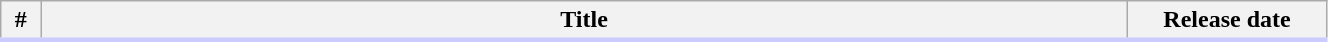<table class="wikitable" width = "70%">
<tr style="border-bottom:3px solid #CCF">
<th width="3%">#</th>
<th>Title</th>
<th width="15%">Release date<br>
</th>
</tr>
</table>
